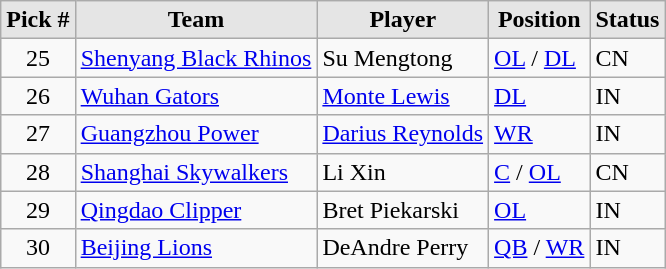<table class="wikitable">
<tr>
<th style="background:#E5E5E5;">Pick #</th>
<th style="background:#E5E5E5;">Team</th>
<th style="background:#E5E5E5;">Player</th>
<th style="background:#E5E5E5;">Position</th>
<th style="background:#E5E5E5;">Status</th>
</tr>
<tr>
<td align=center>25</td>
<td><a href='#'>Shenyang Black Rhinos</a></td>
<td>Su  Mengtong</td>
<td><a href='#'>OL</a> / <a href='#'>DL</a></td>
<td>CN</td>
</tr>
<tr>
<td align=center>26</td>
<td><a href='#'>Wuhan Gators</a></td>
<td><a href='#'>Monte Lewis</a></td>
<td><a href='#'>DL</a></td>
<td>IN</td>
</tr>
<tr>
<td align=center>27</td>
<td><a href='#'>Guangzhou Power</a></td>
<td><a href='#'>Darius Reynolds</a></td>
<td><a href='#'>WR</a></td>
<td>IN</td>
</tr>
<tr>
<td align=center>28</td>
<td><a href='#'>Shanghai Skywalkers</a></td>
<td>Li Xin</td>
<td><a href='#'>C</a> / <a href='#'>OL</a></td>
<td>CN</td>
</tr>
<tr>
<td align=center>29</td>
<td><a href='#'>Qingdao Clipper</a></td>
<td>Bret Piekarski</td>
<td><a href='#'>OL</a></td>
<td>IN</td>
</tr>
<tr>
<td align=center>30</td>
<td><a href='#'>Beijing Lions</a></td>
<td>DeAndre Perry</td>
<td><a href='#'>QB</a> / <a href='#'>WR</a></td>
<td>IN</td>
</tr>
</table>
